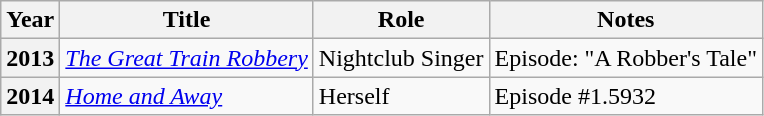<table class="wikitable sortable">
<tr>
<th scope="col">Year</th>
<th scope="col">Title</th>
<th scope="col">Role</th>
<th scope="col" class="unsortable">Notes</th>
</tr>
<tr>
<th scope="row">2013</th>
<td><em><a href='#'>The Great Train Robbery</a></em></td>
<td>Nightclub Singer</td>
<td>Episode: "A Robber's Tale"</td>
</tr>
<tr>
<th scope="row">2014</th>
<td><em><a href='#'>Home and Away</a></em></td>
<td>Herself</td>
<td>Episode #1.5932</td>
</tr>
</table>
